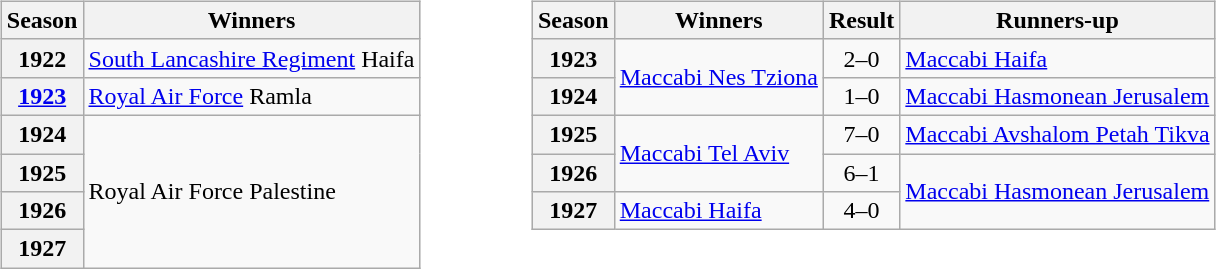<table>
<tr>
<td valign="top"><br><table class="wikitable plainrowheaders">
<tr>
<th>Season</th>
<th>Winners</th>
</tr>
<tr>
<th>1922</th>
<td> <a href='#'>South Lancashire Regiment</a> Haifa</td>
</tr>
<tr>
<th><a href='#'>1923</a></th>
<td> <a href='#'>Royal Air Force</a> Ramla</td>
</tr>
<tr>
<th>1924</th>
<td rowspan=4> Royal Air Force Palestine</td>
</tr>
<tr>
<th>1925</th>
</tr>
<tr>
<th>1926</th>
</tr>
<tr>
<th>1927</th>
</tr>
</table>
</td>
<td width="50"> </td>
<td valign="top"><br><table class="wikitable plainrowheaders">
<tr>
<th>Season</th>
<th>Winners</th>
<th>Result</th>
<th>Runners-up</th>
</tr>
<tr>
<th>1923</th>
<td rowspan=2><a href='#'>Maccabi Nes Tziona</a></td>
<td align=center>2–0</td>
<td><a href='#'>Maccabi Haifa</a></td>
</tr>
<tr>
<th>1924</th>
<td align=center>1–0</td>
<td><a href='#'>Maccabi Hasmonean Jerusalem</a></td>
</tr>
<tr>
<th>1925</th>
<td rowspan=2><a href='#'>Maccabi Tel Aviv</a></td>
<td align=center>7–0</td>
<td><a href='#'>Maccabi Avshalom Petah Tikva</a></td>
</tr>
<tr>
<th>1926</th>
<td align=center>6–1</td>
<td rowspan=2><a href='#'>Maccabi Hasmonean Jerusalem</a></td>
</tr>
<tr>
<th>1927</th>
<td><a href='#'>Maccabi Haifa</a></td>
<td align=center>4–0</td>
</tr>
</table>
</td>
</tr>
</table>
